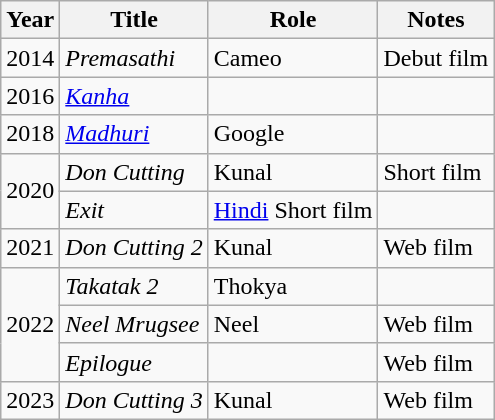<table class="wikitable sortable">
<tr>
<th>Year</th>
<th>Title</th>
<th>Role</th>
<th>Notes</th>
</tr>
<tr>
<td>2014</td>
<td><em>Premasathi</em></td>
<td>Cameo</td>
<td>Debut film</td>
</tr>
<tr>
<td>2016</td>
<td><em><a href='#'>Kanha</a></em></td>
<td></td>
<td></td>
</tr>
<tr>
<td>2018</td>
<td><em><a href='#'>Madhuri</a></em></td>
<td>Google</td>
<td></td>
</tr>
<tr>
<td rowspan="2">2020</td>
<td><em>Don Cutting</em></td>
<td>Kunal</td>
<td>Short film</td>
</tr>
<tr>
<td><em>Exit</em></td>
<td><a href='#'>Hindi</a> Short film</td>
<td></td>
</tr>
<tr>
<td>2021</td>
<td><em>Don Cutting 2</em></td>
<td>Kunal</td>
<td>Web film</td>
</tr>
<tr>
<td rowspan="3">2022</td>
<td><em>Takatak 2</em></td>
<td>Thokya</td>
<td></td>
</tr>
<tr>
<td><em>Neel Mrugsee</em></td>
<td>Neel</td>
<td>Web film</td>
</tr>
<tr>
<td><em>Epilogue</em></td>
<td></td>
<td>Web film</td>
</tr>
<tr>
<td>2023</td>
<td><em>Don Cutting 3</em></td>
<td>Kunal</td>
<td>Web film</td>
</tr>
</table>
